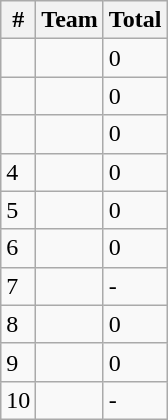<table class="wikitable">
<tr>
<th>#</th>
<th>Team</th>
<th>Total</th>
</tr>
<tr>
<td></td>
<td><strong></strong></td>
<td>0</td>
</tr>
<tr>
<td></td>
<td></td>
<td>0</td>
</tr>
<tr>
<td></td>
<td></td>
<td>0</td>
</tr>
<tr>
<td>4</td>
<td></td>
<td>0</td>
</tr>
<tr>
<td>5</td>
<td></td>
<td>0</td>
</tr>
<tr>
<td>6</td>
<td></td>
<td>0</td>
</tr>
<tr>
<td>7</td>
<td></td>
<td>-</td>
</tr>
<tr>
<td>8</td>
<td></td>
<td>0</td>
</tr>
<tr>
<td>9</td>
<td></td>
<td>0</td>
</tr>
<tr>
<td>10</td>
<td></td>
<td>-</td>
</tr>
</table>
